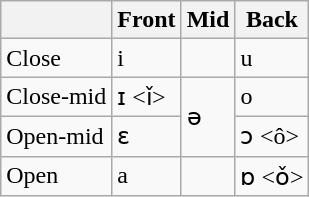<table class="wikitable">
<tr>
<th></th>
<th>Front</th>
<th>Mid</th>
<th>Back</th>
</tr>
<tr>
<td>Close</td>
<td>i</td>
<td></td>
<td>u</td>
</tr>
<tr>
<td>Close-mid</td>
<td>ɪ <ǐ></td>
<td rowspan="2">ə</td>
<td>o</td>
</tr>
<tr>
<td>Open-mid</td>
<td>ɛ <e></td>
<td>ɔ <ô></td>
</tr>
<tr>
<td>Open</td>
<td>a</td>
<td></td>
<td>ɒ <ǒ></td>
</tr>
</table>
